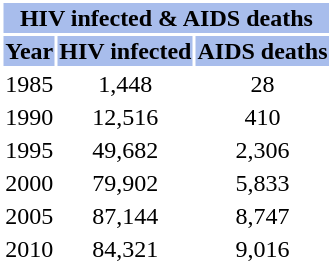<table class="toccolours" style="clear:right; float:right; background:#ffffff; margin: 0 0 0.5em 1em; width:220">
<tr>
<th style="background:#A8BDEC" align="center" colspan=3>HIV infected & AIDS deaths</th>
</tr>
<tr>
<td style="text-align:center;background:#A8BDEC"><strong>Year</strong></td>
<td style="text-align:center;background:#A8BDEC"><strong>HIV infected</strong></td>
<td style="text-align:center;background:#A8BDEC"><strong>AIDS deaths</strong></td>
</tr>
<tr>
<td style="text-align:center;">1985</td>
<td style="text-align:center;">1,448</td>
<td style="text-align:center;">28</td>
</tr>
<tr>
<td style="text-align:center;">1990</td>
<td style="text-align:center;">12,516</td>
<td style="text-align:center;">410</td>
</tr>
<tr>
<td style="text-align:center;">1995</td>
<td style="text-align:center;">49,682</td>
<td style="text-align:center;">2,306</td>
</tr>
<tr>
<td style="text-align:center;">2000</td>
<td style="text-align:center;">79,902</td>
<td style="text-align:center;">5,833</td>
</tr>
<tr>
<td style="text-align:center;">2005</td>
<td style="text-align:center;">87,144</td>
<td style="text-align:center;">8,747</td>
</tr>
<tr>
<td style="text-align:center;">2010</td>
<td style="text-align:center;">84,321</td>
<td style="text-align:center;">9,016</td>
</tr>
</table>
